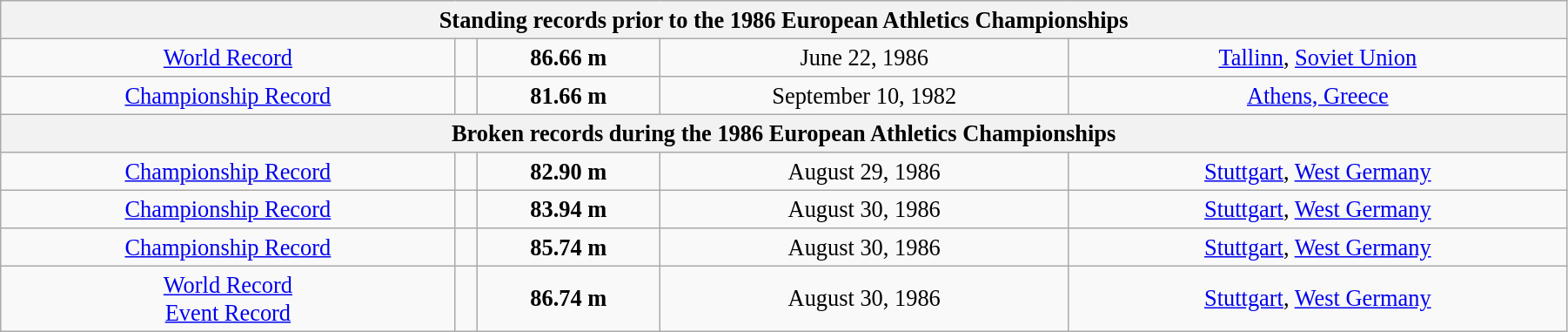<table class="wikitable" style=" text-align:center; font-size:110%;" width="95%">
<tr>
<th colspan="5">Standing records prior to the 1986 European Athletics Championships</th>
</tr>
<tr>
<td><a href='#'>World Record</a></td>
<td></td>
<td><strong>86.66 m </strong></td>
<td>June 22, 1986</td>
<td> <a href='#'>Tallinn</a>, <a href='#'>Soviet Union</a></td>
</tr>
<tr>
<td><a href='#'>Championship Record</a></td>
<td></td>
<td><strong>81.66 m </strong></td>
<td>September 10, 1982</td>
<td> <a href='#'>Athens, Greece</a></td>
</tr>
<tr>
<th colspan="5">Broken records during the 1986 European Athletics Championships</th>
</tr>
<tr>
<td><a href='#'>Championship Record</a></td>
<td></td>
<td><strong>82.90 m </strong></td>
<td>August 29, 1986</td>
<td> <a href='#'>Stuttgart</a>, <a href='#'>West Germany</a></td>
</tr>
<tr>
<td><a href='#'>Championship Record</a></td>
<td></td>
<td><strong>83.94 m </strong></td>
<td>August 30, 1986</td>
<td> <a href='#'>Stuttgart</a>, <a href='#'>West Germany</a></td>
</tr>
<tr>
<td><a href='#'>Championship Record</a></td>
<td></td>
<td><strong>85.74 m </strong></td>
<td>August 30, 1986</td>
<td> <a href='#'>Stuttgart</a>, <a href='#'>West Germany</a></td>
</tr>
<tr>
<td><a href='#'>World Record</a><br><a href='#'>Event Record</a></td>
<td></td>
<td><strong>86.74 m </strong></td>
<td>August 30, 1986</td>
<td> <a href='#'>Stuttgart</a>, <a href='#'>West Germany</a></td>
</tr>
</table>
